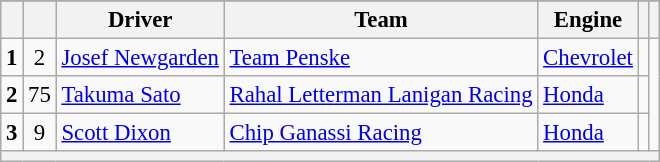<table class="wikitable" style="font-size:95%;">
<tr>
</tr>
<tr>
<th></th>
<th></th>
<th>Driver</th>
<th>Team</th>
<th>Engine</th>
<th></th>
<th></th>
</tr>
<tr>
<td style="text-align:center;"><strong>1</strong></td>
<td style="text-align:center;">2</td>
<td> <a href='#'>Josef Newgarden</a> </td>
<td><a href='#'>Team Penske</a></td>
<td><a href='#'>Chevrolet</a></td>
<td></td>
</tr>
<tr>
<td style="text-align:center;"><strong>2</strong></td>
<td style="text-align:center;">75</td>
<td> <a href='#'>Takuma Sato</a> </td>
<td><a href='#'>Rahal Letterman Lanigan Racing</a></td>
<td><a href='#'>Honda</a></td>
<td></td>
</tr>
<tr>
<td style="text-align:center;"><strong>3</strong></td>
<td style="text-align:center;">9</td>
<td> <a href='#'>Scott Dixon</a> </td>
<td><a href='#'>Chip Ganassi Racing</a></td>
<td><a href='#'>Honda</a></td>
<td></td>
</tr>
<tr>
<th colspan=7></th>
</tr>
</table>
